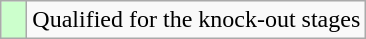<table class="wikitable">
<tr>
<td width=10px bgcolor="#ccffcc"></td>
<td>Qualified for the knock-out stages</td>
</tr>
</table>
